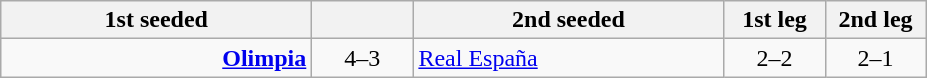<table class="wikitable">
<tr>
<th width="200">1st seeded</th>
<th width="60"></th>
<th width="200">2nd seeded</th>
<th width="60">1st leg</th>
<th width="60">2nd leg</th>
</tr>
<tr>
<td align="right"><a href='#'><strong>Olimpia</strong></a></td>
<td align="center">4–3</td>
<td><a href='#'>Real España</a></td>
<td align="center">2–2</td>
<td align="center">2–1</td>
</tr>
</table>
